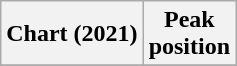<table class="wikitable plainrowheaders" style="text-align:center">
<tr>
<th scope="col">Chart (2021)</th>
<th scope="col">Peak<br>position</th>
</tr>
<tr>
</tr>
</table>
